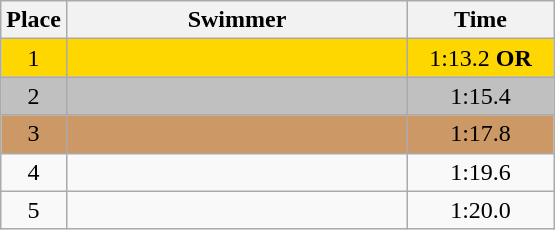<table class=wikitable style="text-align:center">
<tr>
<th>Place</th>
<th width=220>Swimmer</th>
<th width=90>Time</th>
</tr>
<tr bgcolor=gold>
<td>1</td>
<td align=left></td>
<td>1:13.2 <strong>OR</strong></td>
</tr>
<tr bgcolor=silver>
<td>2</td>
<td align=left></td>
<td>1:15.4</td>
</tr>
<tr bgcolor=cc9966>
<td>3</td>
<td align=left></td>
<td>1:17.8</td>
</tr>
<tr>
<td>4</td>
<td align=left></td>
<td>1:19.6</td>
</tr>
<tr>
<td>5</td>
<td align=left></td>
<td>1:20.0</td>
</tr>
</table>
